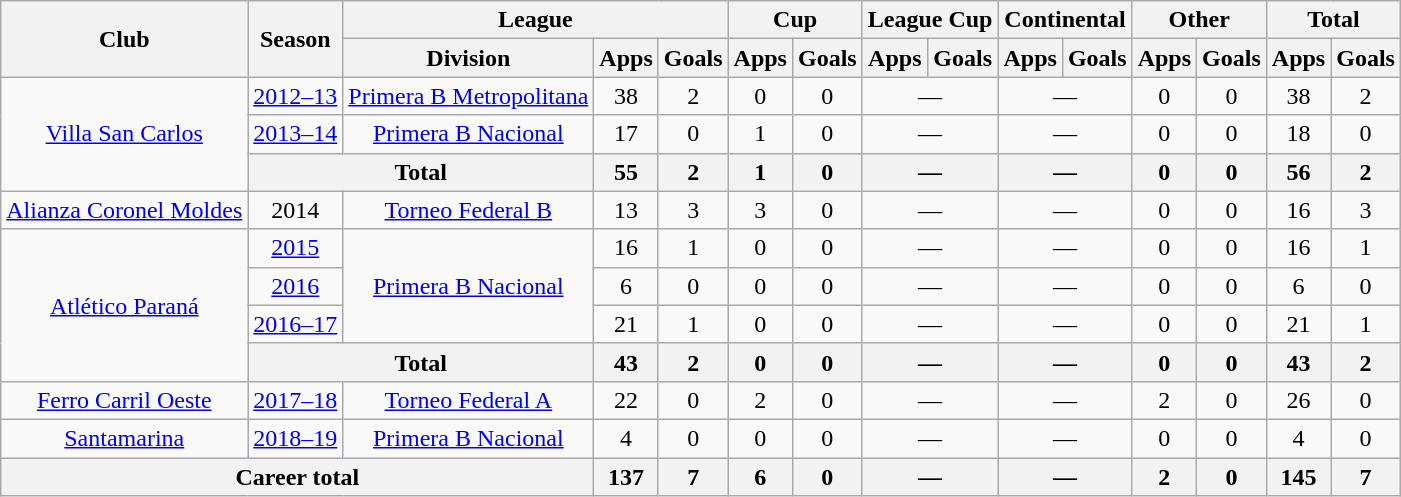<table class="wikitable" style="text-align:center">
<tr>
<th rowspan="2">Club</th>
<th rowspan="2">Season</th>
<th colspan="3">League</th>
<th colspan="2">Cup</th>
<th colspan="2">League Cup</th>
<th colspan="2">Continental</th>
<th colspan="2">Other</th>
<th colspan="2">Total</th>
</tr>
<tr>
<th>Division</th>
<th>Apps</th>
<th>Goals</th>
<th>Apps</th>
<th>Goals</th>
<th>Apps</th>
<th>Goals</th>
<th>Apps</th>
<th>Goals</th>
<th>Apps</th>
<th>Goals</th>
<th>Apps</th>
<th>Goals</th>
</tr>
<tr>
<td rowspan="3"><a href='#'>Villa San Carlos</a></td>
<td><a href='#'>2012–13</a></td>
<td rowspan="1"><a href='#'>Primera B Metropolitana</a></td>
<td>38</td>
<td>2</td>
<td>0</td>
<td>0</td>
<td colspan="2">—</td>
<td colspan="2">—</td>
<td>0</td>
<td>0</td>
<td>38</td>
<td>2</td>
</tr>
<tr>
<td><a href='#'>2013–14</a></td>
<td rowspan="1"><a href='#'>Primera B Nacional</a></td>
<td>17</td>
<td>0</td>
<td>1</td>
<td>0</td>
<td colspan="2">—</td>
<td colspan="2">—</td>
<td>0</td>
<td>0</td>
<td>18</td>
<td>0</td>
</tr>
<tr>
<th colspan="2">Total</th>
<th>55</th>
<th>2</th>
<th>1</th>
<th>0</th>
<th colspan="2">—</th>
<th colspan="2">—</th>
<th>0</th>
<th>0</th>
<th>56</th>
<th>2</th>
</tr>
<tr>
<td rowspan="1"><a href='#'>Alianza Coronel Moldes</a></td>
<td>2014</td>
<td rowspan="1"><a href='#'>Torneo Federal B</a></td>
<td>13</td>
<td>3</td>
<td>3</td>
<td>0</td>
<td colspan="2">—</td>
<td colspan="2">—</td>
<td>0</td>
<td>0</td>
<td>16</td>
<td>3</td>
</tr>
<tr>
<td rowspan="4"><a href='#'>Atlético Paraná</a></td>
<td><a href='#'>2015</a></td>
<td rowspan="3"><a href='#'>Primera B Nacional</a></td>
<td>16</td>
<td>1</td>
<td>0</td>
<td>0</td>
<td colspan="2">—</td>
<td colspan="2">—</td>
<td>0</td>
<td>0</td>
<td>16</td>
<td>1</td>
</tr>
<tr>
<td><a href='#'>2016</a></td>
<td>6</td>
<td>0</td>
<td>0</td>
<td>0</td>
<td colspan="2">—</td>
<td colspan="2">—</td>
<td>0</td>
<td>0</td>
<td>6</td>
<td>0</td>
</tr>
<tr>
<td><a href='#'>2016–17</a></td>
<td>21</td>
<td>1</td>
<td>0</td>
<td>0</td>
<td colspan="2">—</td>
<td colspan="2">—</td>
<td>0</td>
<td>0</td>
<td>21</td>
<td>1</td>
</tr>
<tr>
<th colspan="2">Total</th>
<th>43</th>
<th>2</th>
<th>0</th>
<th>0</th>
<th colspan="2">—</th>
<th colspan="2">—</th>
<th>0</th>
<th>0</th>
<th>43</th>
<th>2</th>
</tr>
<tr>
<td rowspan="1"><a href='#'>Ferro Carril Oeste</a></td>
<td><a href='#'>2017–18</a></td>
<td rowspan="1"><a href='#'>Torneo Federal A</a></td>
<td>22</td>
<td>0</td>
<td>2</td>
<td>0</td>
<td colspan="2">—</td>
<td colspan="2">—</td>
<td>2</td>
<td>0</td>
<td>26</td>
<td>0</td>
</tr>
<tr>
<td rowspan="1"><a href='#'>Santamarina</a></td>
<td><a href='#'>2018–19</a></td>
<td rowspan="1"><a href='#'>Primera B Nacional</a></td>
<td>4</td>
<td>0</td>
<td>0</td>
<td>0</td>
<td colspan="2">—</td>
<td colspan="2">—</td>
<td>0</td>
<td>0</td>
<td>4</td>
<td>0</td>
</tr>
<tr>
<th colspan="3">Career total</th>
<th>137</th>
<th>7</th>
<th>6</th>
<th>0</th>
<th colspan="2">—</th>
<th colspan="2">—</th>
<th>2</th>
<th>0</th>
<th>145</th>
<th>7</th>
</tr>
</table>
